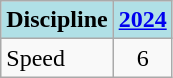<table class="wikitable" style="text-align: center;">
<tr>
<th style="background: #b0e0e6;">Discipline</th>
<th style="background: #b0e0e6;"><a href='#'>2024</a></th>
</tr>
<tr>
<td align="left">Speed</td>
<td>6</td>
</tr>
</table>
